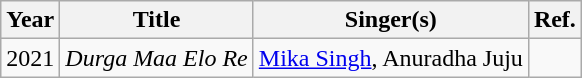<table class="wikitable">
<tr>
<th>Year</th>
<th>Title</th>
<th>Singer(s)</th>
<th>Ref.</th>
</tr>
<tr>
<td>2021</td>
<td><em>Durga Maa Elo Re</em></td>
<td><a href='#'>Mika Singh</a>, Anuradha Juju</td>
<td></td>
</tr>
</table>
